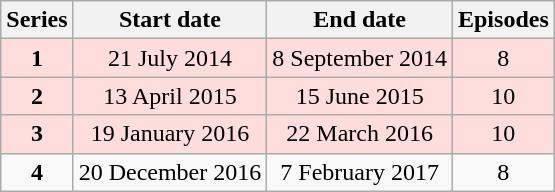<table class="wikitable" style="text-align:center;">
<tr>
<th>Series</th>
<th>Start date</th>
<th>End date</th>
<th>Episodes</th>
</tr>
<tr bgcolor="#ffdddd">
<td><strong>1</strong></td>
<td>21 July 2014</td>
<td>8 September 2014</td>
<td>8</td>
</tr>
<tr bgcolor="#ffdddd">
<td><strong>2</strong></td>
<td>13 April 2015</td>
<td>15 June 2015</td>
<td>10</td>
</tr>
<tr bgcolor="#ffdddd">
<td><strong>3</strong></td>
<td>19 January 2016</td>
<td>22 March 2016</td>
<td>10</td>
</tr>
<tr>
<td><strong>4</strong></td>
<td>20 December 2016</td>
<td>7 February 2017</td>
<td>8</td>
</tr>
</table>
